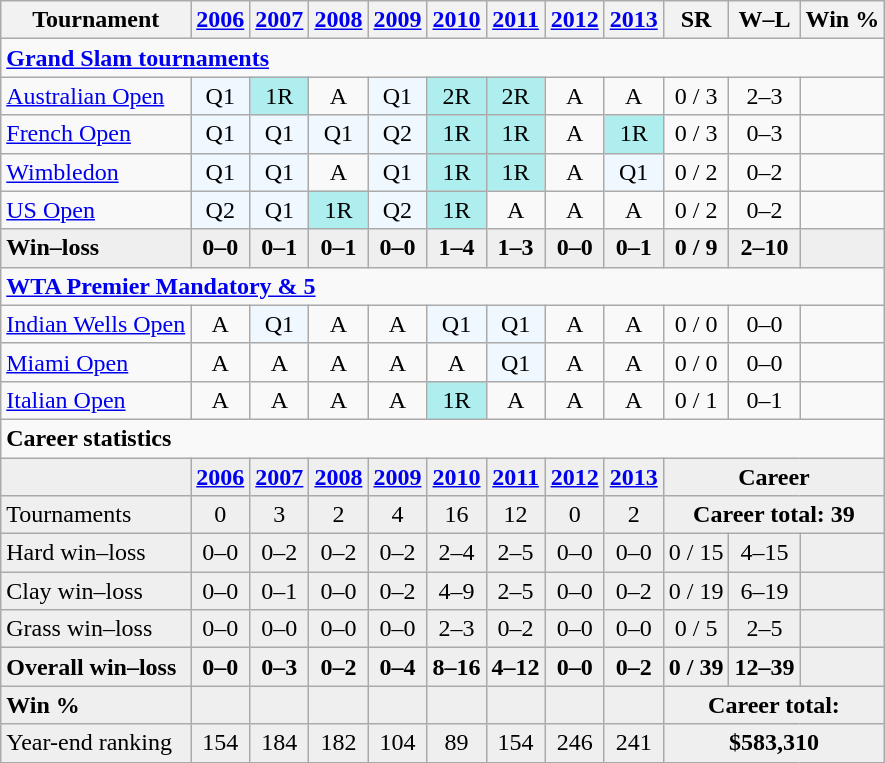<table class="wikitable nowrap" style="text-align:center;">
<tr>
<th>Tournament</th>
<th><a href='#'>2006</a></th>
<th><a href='#'>2007</a></th>
<th><a href='#'>2008</a></th>
<th><a href='#'>2009</a></th>
<th><a href='#'>2010</a></th>
<th><a href='#'>2011</a></th>
<th><a href='#'>2012</a></th>
<th><a href='#'>2013</a></th>
<th>SR</th>
<th>W–L</th>
<th>Win %</th>
</tr>
<tr>
<td colspan="12" style="text-align:left"><strong><a href='#'>Grand Slam tournaments</a></strong></td>
</tr>
<tr>
<td style="text-align:left"><a href='#'>Australian Open</a></td>
<td bgcolor=f0f8ff>Q1</td>
<td bgcolor=afeeee>1R</td>
<td>A</td>
<td bgcolor=f0f8ff>Q1</td>
<td bgcolor=afeeee>2R</td>
<td bgcolor=afeeee>2R</td>
<td>A</td>
<td>A</td>
<td>0 / 3</td>
<td>2–3</td>
<td></td>
</tr>
<tr>
<td style="text-align:left"><a href='#'>French Open</a></td>
<td bgcolor=f0f8ff>Q1</td>
<td bgcolor=f0f8ff>Q1</td>
<td bgcolor=f0f8ff>Q1</td>
<td bgcolor=f0f8ff>Q2</td>
<td bgcolor=afeeee>1R</td>
<td bgcolor=afeeee>1R</td>
<td>A</td>
<td bgcolor=afeeee>1R</td>
<td>0 / 3</td>
<td>0–3</td>
<td></td>
</tr>
<tr>
<td style="text-align:left"><a href='#'>Wimbledon</a></td>
<td bgcolor=f0f8ff>Q1</td>
<td bgcolor=f0f8ff>Q1</td>
<td>A</td>
<td bgcolor=f0f8ff>Q1</td>
<td bgcolor=afeeee>1R</td>
<td bgcolor=afeeee>1R</td>
<td>A</td>
<td bgcolor=f0f8ff>Q1</td>
<td>0 / 2</td>
<td>0–2</td>
<td></td>
</tr>
<tr>
<td style="text-align:left"><a href='#'>US Open</a></td>
<td bgcolor=f0f8ff>Q2</td>
<td bgcolor=f0f8ff>Q1</td>
<td bgcolor=afeeee>1R</td>
<td bgcolor=f0f8ff>Q2</td>
<td bgcolor=afeeee>1R</td>
<td>A</td>
<td>A</td>
<td>A</td>
<td>0 / 2</td>
<td>0–2</td>
<td></td>
</tr>
<tr style="font-weight:bold;background:#efefef">
<td style="text-align:left">Win–loss</td>
<td>0–0</td>
<td>0–1</td>
<td>0–1</td>
<td>0–0</td>
<td>1–4</td>
<td>1–3</td>
<td>0–0</td>
<td>0–1</td>
<td>0 / 9</td>
<td>2–10</td>
<td></td>
</tr>
<tr>
<td colspan="12" style="text-align:left"><strong><a href='#'>WTA Premier Mandatory & 5</a></strong></td>
</tr>
<tr>
<td style="text-align:left"><a href='#'>Indian Wells Open</a></td>
<td>A</td>
<td bgcolor=f0f8ff>Q1</td>
<td>A</td>
<td>A</td>
<td bgcolor=f0f8ff>Q1</td>
<td bgcolor=f0f8ff>Q1</td>
<td>A</td>
<td>A</td>
<td>0 / 0</td>
<td>0–0</td>
<td></td>
</tr>
<tr>
<td style="text-align:left"><a href='#'>Miami Open</a></td>
<td>A</td>
<td>A</td>
<td>A</td>
<td>A</td>
<td>A</td>
<td bgcolor=f0f8ff>Q1</td>
<td>A</td>
<td>A</td>
<td>0 / 0</td>
<td>0–0</td>
<td></td>
</tr>
<tr>
<td style="text-align:left"><a href='#'>Italian Open</a></td>
<td>A</td>
<td>A</td>
<td>A</td>
<td>A</td>
<td bgcolor=afeeee>1R</td>
<td>A</td>
<td>A</td>
<td>A</td>
<td>0 / 1</td>
<td>0–1</td>
<td></td>
</tr>
<tr>
<td colspan="12" style="text-align:left"><strong>Career statistics</strong></td>
</tr>
<tr style="font-weight:bold;background:#efefef">
<td></td>
<td><a href='#'>2006</a></td>
<td><a href='#'>2007</a></td>
<td><a href='#'>2008</a></td>
<td><a href='#'>2009</a></td>
<td><a href='#'>2010</a></td>
<td><a href='#'>2011</a></td>
<td><a href='#'>2012</a></td>
<td><a href='#'>2013</a></td>
<td colspan="3">Career</td>
</tr>
<tr style="background:#efefef">
<td style="text-align:left">Tournaments</td>
<td>0</td>
<td>3</td>
<td>2</td>
<td>4</td>
<td>16</td>
<td>12</td>
<td>0</td>
<td>2</td>
<td colspan="3"><strong>Career total: 39</strong></td>
</tr>
<tr style="background:#efefef">
<td style="text-align:left">Hard win–loss</td>
<td>0–0</td>
<td>0–2</td>
<td>0–2</td>
<td>0–2</td>
<td>2–4</td>
<td>2–5</td>
<td>0–0</td>
<td>0–0</td>
<td>0 / 15</td>
<td>4–15</td>
<td></td>
</tr>
<tr style="background:#efefef">
<td style="text-align:left">Clay win–loss</td>
<td>0–0</td>
<td>0–1</td>
<td>0–0</td>
<td>0–2</td>
<td>4–9</td>
<td>2–5</td>
<td>0–0</td>
<td>0–2</td>
<td>0 / 19</td>
<td>6–19</td>
<td></td>
</tr>
<tr style="background:#efefef">
<td style="text-align:left">Grass win–loss</td>
<td>0–0</td>
<td>0–0</td>
<td>0–0</td>
<td>0–0</td>
<td>2–3</td>
<td>0–2</td>
<td>0–0</td>
<td>0–0</td>
<td>0 / 5</td>
<td>2–5</td>
<td></td>
</tr>
<tr style="font-weight:bold;background:#efefef">
<td style="text-align:left">Overall win–loss</td>
<td>0–0</td>
<td>0–3</td>
<td>0–2</td>
<td>0–4</td>
<td>8–16</td>
<td>4–12</td>
<td>0–0</td>
<td>0–2</td>
<td>0 / 39</td>
<td>12–39</td>
<td></td>
</tr>
<tr style="font-weight:bold;background:#efefef">
<td style="text-align:left">Win %</td>
<td></td>
<td></td>
<td></td>
<td></td>
<td></td>
<td></td>
<td></td>
<td></td>
<td colspan="3">Career total: </td>
</tr>
<tr style="background:#efefef">
<td style="text-align:left">Year-end ranking</td>
<td>154</td>
<td>184</td>
<td>182</td>
<td>104</td>
<td>89</td>
<td>154</td>
<td>246</td>
<td>241</td>
<td colspan="3"><strong>$583,310</strong></td>
</tr>
</table>
